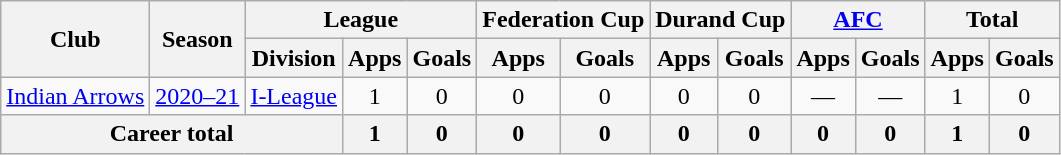<table class="wikitable" style="text-align: center;">
<tr>
<th rowspan="2">Club</th>
<th rowspan="2">Season</th>
<th colspan="3">League</th>
<th colspan="2">Federation Cup</th>
<th colspan="2">Durand Cup</th>
<th colspan="2"><a href='#'>AFC</a></th>
<th colspan="2">Total</th>
</tr>
<tr>
<th>Division</th>
<th>Apps</th>
<th>Goals</th>
<th>Apps</th>
<th>Goals</th>
<th>Apps</th>
<th>Goals</th>
<th>Apps</th>
<th>Goals</th>
<th>Apps</th>
<th>Goals</th>
</tr>
<tr>
<td rowspan="1"><a href='#'>Indian Arrows</a></td>
<td><a href='#'>2020–21</a></td>
<td><a href='#'>I-League</a></td>
<td>1</td>
<td>0</td>
<td>0</td>
<td>0</td>
<td>0</td>
<td>0</td>
<td>—</td>
<td>—</td>
<td>1</td>
<td>0</td>
</tr>
<tr>
<th colspan="3">Career total</th>
<th>1</th>
<th>0</th>
<th>0</th>
<th>0</th>
<th>0</th>
<th>0</th>
<th>0</th>
<th>0</th>
<th>1</th>
<th>0</th>
</tr>
</table>
